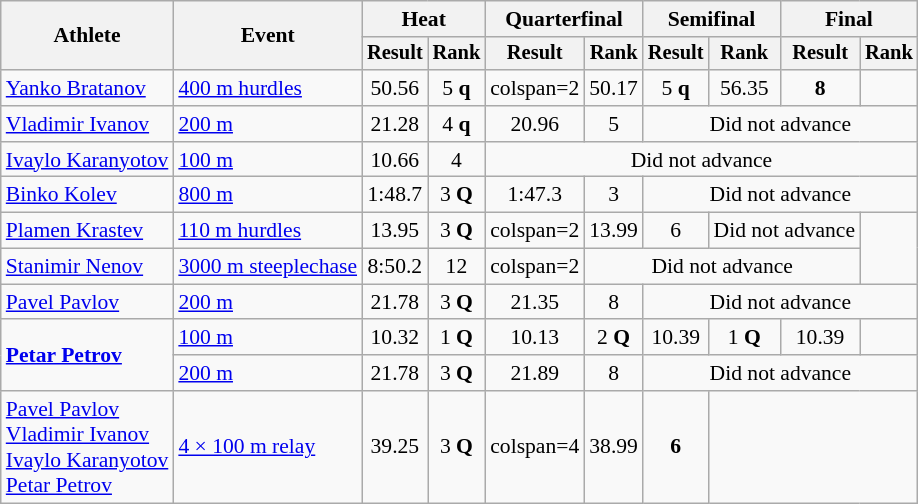<table class="wikitable" style="font-size:90%">
<tr>
<th rowspan="2">Athlete</th>
<th rowspan="2">Event</th>
<th colspan="2">Heat</th>
<th colspan="2">Quarterfinal</th>
<th colspan="2">Semifinal</th>
<th colspan="2">Final</th>
</tr>
<tr style="font-size:95%">
<th>Result</th>
<th>Rank</th>
<th>Result</th>
<th>Rank</th>
<th>Result</th>
<th>Rank</th>
<th>Result</th>
<th>Rank</th>
</tr>
<tr align=center>
<td style="text-align:left;"><a href='#'>Yanko Bratanov</a></td>
<td align=left><a href='#'>400 m hurdles</a></td>
<td>50.56</td>
<td>5 <strong>q</strong></td>
<td>colspan=2 </td>
<td>50.17</td>
<td>5 <strong>q</strong></td>
<td>56.35</td>
<td><strong>8</strong></td>
</tr>
<tr align=center>
<td align=left><a href='#'>Vladimir Ivanov</a></td>
<td align=left><a href='#'>200 m</a></td>
<td>21.28</td>
<td>4 <strong>q</strong></td>
<td>20.96</td>
<td>5</td>
<td colspan=4>Did not advance</td>
</tr>
<tr align=center>
<td align=left><a href='#'>Ivaylo Karanyotov</a></td>
<td align=left><a href='#'>100 m</a></td>
<td>10.66</td>
<td>4</td>
<td colspan=6>Did not advance</td>
</tr>
<tr align=center>
<td align=left><a href='#'>Binko Kolev</a></td>
<td align=left><a href='#'>800 m</a></td>
<td>1:48.7</td>
<td>3 <strong>Q</strong></td>
<td>1:47.3</td>
<td>3</td>
<td colspan=4>Did not advance</td>
</tr>
<tr align=center>
<td style="text-align:left;"><a href='#'>Plamen Krastev</a></td>
<td align=left><a href='#'>110 m hurdles</a></td>
<td>13.95</td>
<td>3 <strong>Q</strong></td>
<td>colspan=2 </td>
<td>13.99</td>
<td>6</td>
<td colspan=2>Did not advance</td>
</tr>
<tr align=center>
<td align=left><a href='#'>Stanimir Nenov</a></td>
<td align=left><a href='#'>3000 m steeplechase</a></td>
<td>8:50.2</td>
<td>12</td>
<td>colspan=2 </td>
<td colspan=4>Did not advance</td>
</tr>
<tr align=center>
<td style="text-align:left;"><a href='#'>Pavel Pavlov</a></td>
<td align=left><a href='#'>200 m</a></td>
<td>21.78</td>
<td>3 <strong>Q</strong></td>
<td>21.35</td>
<td>8</td>
<td colspan=4>Did not advance</td>
</tr>
<tr align=center>
<td style="text-align:left;" rowspan="2"><strong><a href='#'>Petar Petrov</a></strong></td>
<td align=left><a href='#'>100 m</a></td>
<td>10.32</td>
<td>1 <strong>Q</strong></td>
<td>10.13</td>
<td>2 <strong>Q</strong></td>
<td>10.39</td>
<td>1 <strong>Q</strong></td>
<td>10.39</td>
<td></td>
</tr>
<tr align=center>
<td align=left><a href='#'>200 m</a></td>
<td>21.78</td>
<td>3 <strong>Q</strong></td>
<td>21.89</td>
<td>8</td>
<td colspan=4>Did not advance</td>
</tr>
<tr align=center>
<td align=left><a href='#'>Pavel Pavlov</a><br><a href='#'>Vladimir Ivanov</a><br> <a href='#'>Ivaylo Karanyotov</a><br><a href='#'>Petar Petrov</a></td>
<td align=left><a href='#'>4 × 100 m relay</a></td>
<td>39.25</td>
<td>3 <strong>Q</strong></td>
<td>colspan=4 </td>
<td>38.99</td>
<td><strong>6</strong></td>
</tr>
</table>
